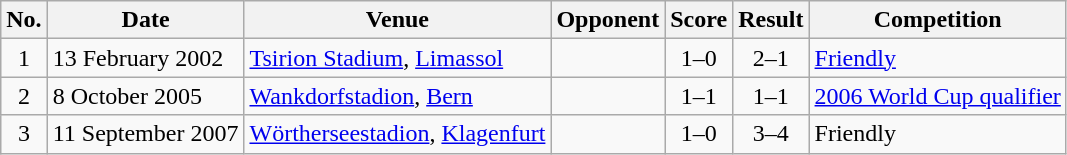<table class="wikitable sortable">
<tr>
<th scope="col">No.</th>
<th scope="col">Date</th>
<th scope="col">Venue</th>
<th scope="col">Opponent</th>
<th scope="col">Score</th>
<th scope="col">Result</th>
<th scope="col">Competition</th>
</tr>
<tr>
<td align="center">1</td>
<td>13 February 2002</td>
<td><a href='#'>Tsirion Stadium</a>, <a href='#'>Limassol</a></td>
<td></td>
<td align="center">1–0</td>
<td align="center">2–1</td>
<td><a href='#'>Friendly</a></td>
</tr>
<tr>
<td align="center">2</td>
<td>8 October 2005</td>
<td><a href='#'>Wankdorfstadion</a>, <a href='#'>Bern</a></td>
<td></td>
<td align="center">1–1</td>
<td align="center">1–1</td>
<td><a href='#'>2006 World Cup qualifier</a></td>
</tr>
<tr>
<td align="center">3</td>
<td>11 September 2007</td>
<td><a href='#'>Wörtherseestadion</a>, <a href='#'>Klagenfurt</a></td>
<td></td>
<td align="center">1–0</td>
<td align="center">3–4</td>
<td>Friendly</td>
</tr>
</table>
